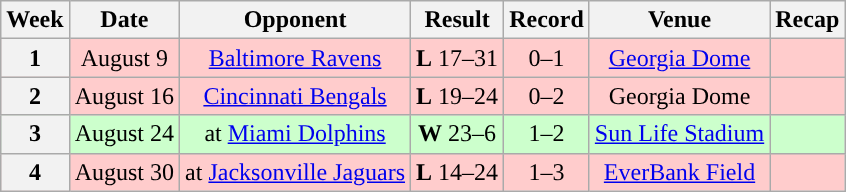<table class="wikitable" style="text-align:center">
<tr>
<th>Week</th>
<th>Date</th>
<th>Opponent</th>
<th>Result</th>
<th>Record</th>
<th>Venue</th>
<th>Recap</th>
</tr>
<tr style="background:#fcc; text-align:center;">
<th>1</th>
<td>August 9</td>
<td><a href='#'>Baltimore Ravens</a></td>
<td><strong>L</strong> 17–31</td>
<td>0–1</td>
<td><a href='#'>Georgia Dome</a></td>
<td></td>
</tr>
<tr style="background:#fcc; text-align:center;">
<th>2</th>
<td>August 16</td>
<td><a href='#'>Cincinnati Bengals</a></td>
<td><strong>L</strong> 19–24</td>
<td>0–2</td>
<td>Georgia Dome</td>
<td></td>
</tr>
<tr style="background:#cfc; text-align:center;">
<th>3</th>
<td>August 24</td>
<td>at <a href='#'>Miami Dolphins</a></td>
<td><strong>W</strong> 23–6</td>
<td>1–2</td>
<td><a href='#'>Sun Life Stadium</a></td>
<td></td>
</tr>
<tr style="background:#fcc; text-align:center;">
<th>4</th>
<td>August 30</td>
<td>at <a href='#'>Jacksonville Jaguars</a></td>
<td><strong>L</strong> 14–24</td>
<td>1–3</td>
<td><a href='#'>EverBank Field</a></td>
<td></td>
</tr>
</table>
